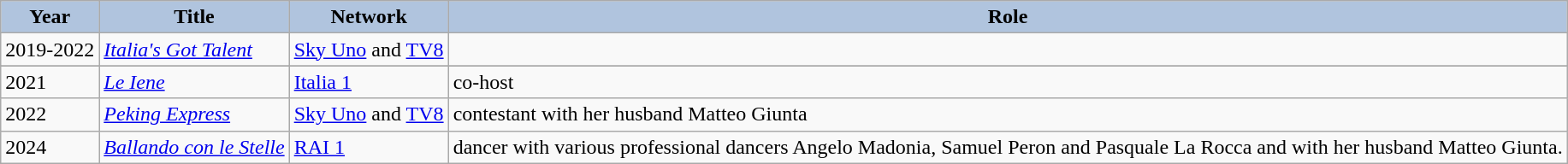<table class="wikitable">
<tr>
<th style="background:#B0C4DE;">Year</th>
<th style="background:#B0C4DE;">Title</th>
<th style="background:#B0C4DE;">Network</th>
<th style="background:#B0C4DE;">Role</th>
</tr>
<tr>
<td>2019-2022</td>
<td><em><a href='#'>Italia's Got Talent</a></em></td>
<td><a href='#'>Sky Uno</a> and <a href='#'>TV8</a></td>
<td></td>
</tr>
<tr>
</tr>
<tr>
<td>2021</td>
<td><em><a href='#'>Le Iene</a></em></td>
<td><a href='#'>Italia 1</a></td>
<td>co-host</td>
</tr>
<tr>
<td>2022</td>
<td><em><a href='#'>Peking Express</a></em></td>
<td><a href='#'>Sky Uno</a> and <a href='#'>TV8</a></td>
<td>contestant with her husband Matteo Giunta</td>
</tr>
<tr>
<td>2024</td>
<td><em><a href='#'>Ballando con le Stelle</a></em></td>
<td><a href='#'>RAI 1</a></td>
<td>dancer with various professional dancers Angelo Madonia, Samuel Peron and Pasquale La Rocca and with her husband Matteo Giunta.</td>
</tr>
</table>
